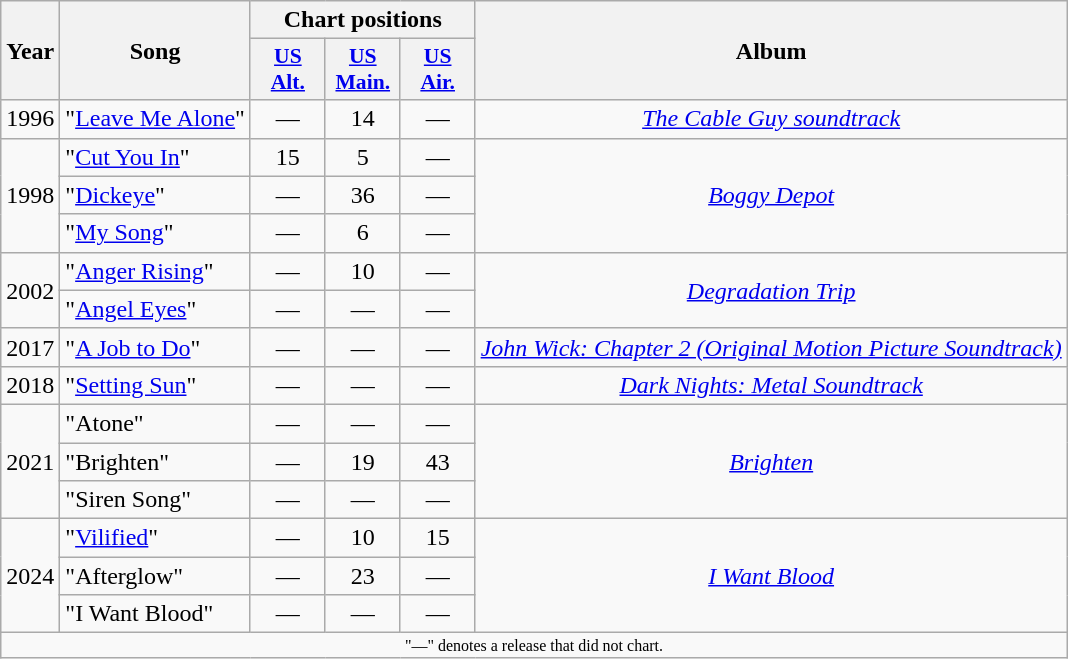<table class="wikitable" style="text-align:center;">
<tr>
<th rowspan="2">Year</th>
<th rowspan="2">Song</th>
<th colspan="3">Chart positions</th>
<th rowspan="2">Album</th>
</tr>
<tr>
<th scope="col" style="width:3em;font-size:90%;"><a href='#'>US<br>Alt.</a></th>
<th scope="col" style="width:3em;font-size:90%;"><a href='#'>US<br>Main.</a><br></th>
<th scope="col" style="width:3em; font-size:90%"><a href='#'>US<br>Air.</a></th>
</tr>
<tr>
<td>1996</td>
<td style="text-align:left;">"<a href='#'>Leave Me Alone</a>"</td>
<td>—</td>
<td>14</td>
<td>—</td>
<td><em><a href='#'>The Cable Guy soundtrack</a></em></td>
</tr>
<tr>
<td rowspan="3">1998</td>
<td style="text-align:left;">"<a href='#'>Cut You In</a>"</td>
<td>15</td>
<td>5</td>
<td>—</td>
<td rowspan="3"><em><a href='#'>Boggy Depot</a></em></td>
</tr>
<tr>
<td style="text-align:left;">"<a href='#'>Dickeye</a>"</td>
<td>—</td>
<td>36</td>
<td>—</td>
</tr>
<tr>
<td style="text-align:left;">"<a href='#'>My Song</a>"</td>
<td>—</td>
<td>6</td>
<td>—</td>
</tr>
<tr>
<td rowspan="2">2002</td>
<td style="text-align:left;">"<a href='#'>Anger Rising</a>"</td>
<td>—</td>
<td>10</td>
<td>—</td>
<td rowspan="2"><em><a href='#'>Degradation Trip</a></em></td>
</tr>
<tr>
<td style="text-align:left;">"<a href='#'>Angel Eyes</a>"</td>
<td>—</td>
<td>—</td>
<td>—</td>
</tr>
<tr>
<td>2017</td>
<td style="text-align:left;">"<a href='#'>A Job to Do</a>"</td>
<td>—</td>
<td>—</td>
<td>—</td>
<td><em><a href='#'>John Wick: Chapter 2 (Original Motion Picture Soundtrack)</a></em></td>
</tr>
<tr>
<td>2018</td>
<td style="text-align:left;">"<a href='#'>Setting Sun</a>"</td>
<td>—</td>
<td>—</td>
<td>—</td>
<td><em><a href='#'>Dark Nights: Metal Soundtrack</a></em></td>
</tr>
<tr>
<td rowspan="3">2021</td>
<td style="text-align:left;">"Atone"</td>
<td>—</td>
<td>—</td>
<td>—</td>
<td rowspan="3"><em><a href='#'>Brighten</a></em></td>
</tr>
<tr>
<td style="text-align:left;">"Brighten"</td>
<td>—</td>
<td>19</td>
<td>43</td>
</tr>
<tr>
<td style="text-align:left;">"Siren Song"</td>
<td>—</td>
<td>—</td>
<td>—</td>
</tr>
<tr>
<td rowspan="3">2024</td>
<td style="text-align:left;">"<a href='#'>Vilified</a>"</td>
<td>—</td>
<td>10</td>
<td>15</td>
<td rowspan="3"><em><a href='#'>I Want Blood</a></em></td>
</tr>
<tr>
<td style="text-align:left;">"Afterglow"</td>
<td>—</td>
<td>23</td>
<td>—</td>
</tr>
<tr>
<td style="text-align:left;">"I Want Blood"</td>
<td>—</td>
<td>—</td>
<td>—</td>
</tr>
<tr>
<td align="center" colspan="6" style="font-size: 8pt">"—" denotes a release that did not chart.</td>
</tr>
</table>
